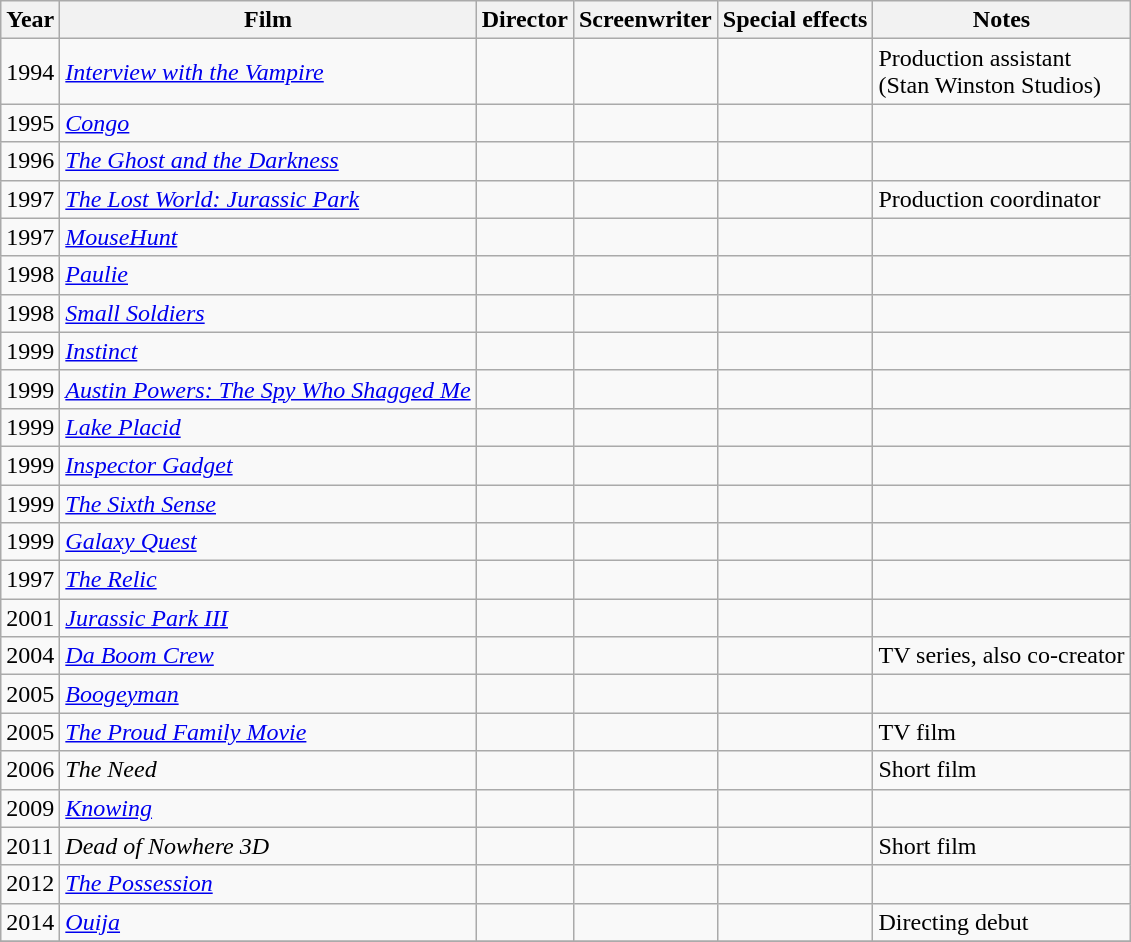<table class="wikitable" style="margin-right: 0;">
<tr>
<th>Year</th>
<th>Film</th>
<th>Director</th>
<th>Screenwriter</th>
<th>Special effects</th>
<th>Notes</th>
</tr>
<tr>
<td>1994</td>
<td><a href='#'><em>Interview with the Vampire</em></a></td>
<td></td>
<td></td>
<td></td>
<td>Production assistant<br>(Stan Winston Studios)</td>
</tr>
<tr>
<td>1995</td>
<td><a href='#'><em>Congo</em></a></td>
<td></td>
<td></td>
<td></td>
<td></td>
</tr>
<tr>
<td>1996</td>
<td><em><a href='#'>The Ghost and the Darkness</a></em></td>
<td></td>
<td></td>
<td></td>
<td></td>
</tr>
<tr>
<td>1997</td>
<td><em><a href='#'>The Lost World: Jurassic Park</a></em></td>
<td></td>
<td></td>
<td></td>
<td>Production coordinator</td>
</tr>
<tr>
<td>1997</td>
<td><a href='#'><em>MouseHunt</em></a></td>
<td></td>
<td></td>
<td></td>
<td></td>
</tr>
<tr>
<td>1998</td>
<td><em><a href='#'>Paulie</a></em></td>
<td></td>
<td></td>
<td></td>
<td></td>
</tr>
<tr>
<td>1998</td>
<td><em><a href='#'>Small Soldiers</a></em></td>
<td></td>
<td></td>
<td></td>
<td></td>
</tr>
<tr>
<td>1999</td>
<td><a href='#'><em>Instinct</em></a></td>
<td></td>
<td></td>
<td></td>
<td></td>
</tr>
<tr>
<td>1999</td>
<td><em><a href='#'>Austin Powers: The Spy Who Shagged Me</a></em></td>
<td></td>
<td></td>
<td></td>
<td></td>
</tr>
<tr>
<td>1999</td>
<td><a href='#'><em>Lake Placid</em></a></td>
<td></td>
<td></td>
<td></td>
<td></td>
</tr>
<tr>
<td>1999</td>
<td><a href='#'><em>Inspector Gadget</em></a></td>
<td></td>
<td></td>
<td></td>
<td></td>
</tr>
<tr>
<td>1999</td>
<td><em><a href='#'>The Sixth Sense</a></em></td>
<td></td>
<td></td>
<td></td>
<td></td>
</tr>
<tr>
<td>1999</td>
<td><em><a href='#'>Galaxy Quest</a></em></td>
<td></td>
<td></td>
<td></td>
<td></td>
</tr>
<tr>
<td>1997</td>
<td><a href='#'><em>The Relic</em></a></td>
<td></td>
<td></td>
<td></td>
<td></td>
</tr>
<tr>
<td>2001</td>
<td><em><a href='#'>Jurassic Park III</a></em></td>
<td></td>
<td></td>
<td></td>
<td></td>
</tr>
<tr>
<td>2004</td>
<td><em><a href='#'>Da Boom Crew</a></em></td>
<td></td>
<td></td>
<td></td>
<td>TV series, also co-creator</td>
</tr>
<tr>
<td>2005</td>
<td><em><a href='#'>Boogeyman</a></em></td>
<td></td>
<td></td>
<td></td>
<td></td>
</tr>
<tr>
<td>2005</td>
<td><em><a href='#'>The Proud Family Movie</a></em></td>
<td></td>
<td></td>
<td></td>
<td>TV film</td>
</tr>
<tr>
<td>2006</td>
<td><em>The Need</em></td>
<td></td>
<td></td>
<td></td>
<td>Short film</td>
</tr>
<tr>
<td>2009</td>
<td><em><a href='#'>Knowing</a></em></td>
<td></td>
<td></td>
<td></td>
<td></td>
</tr>
<tr>
<td>2011</td>
<td><em>Dead of Nowhere 3D</em></td>
<td></td>
<td></td>
<td></td>
<td>Short film</td>
</tr>
<tr>
<td>2012</td>
<td><em><a href='#'>The Possession</a></em></td>
<td></td>
<td></td>
<td></td>
<td></td>
</tr>
<tr>
<td>2014</td>
<td><em><a href='#'>Ouija</a></em></td>
<td></td>
<td></td>
<td></td>
<td>Directing debut</td>
</tr>
<tr>
</tr>
</table>
